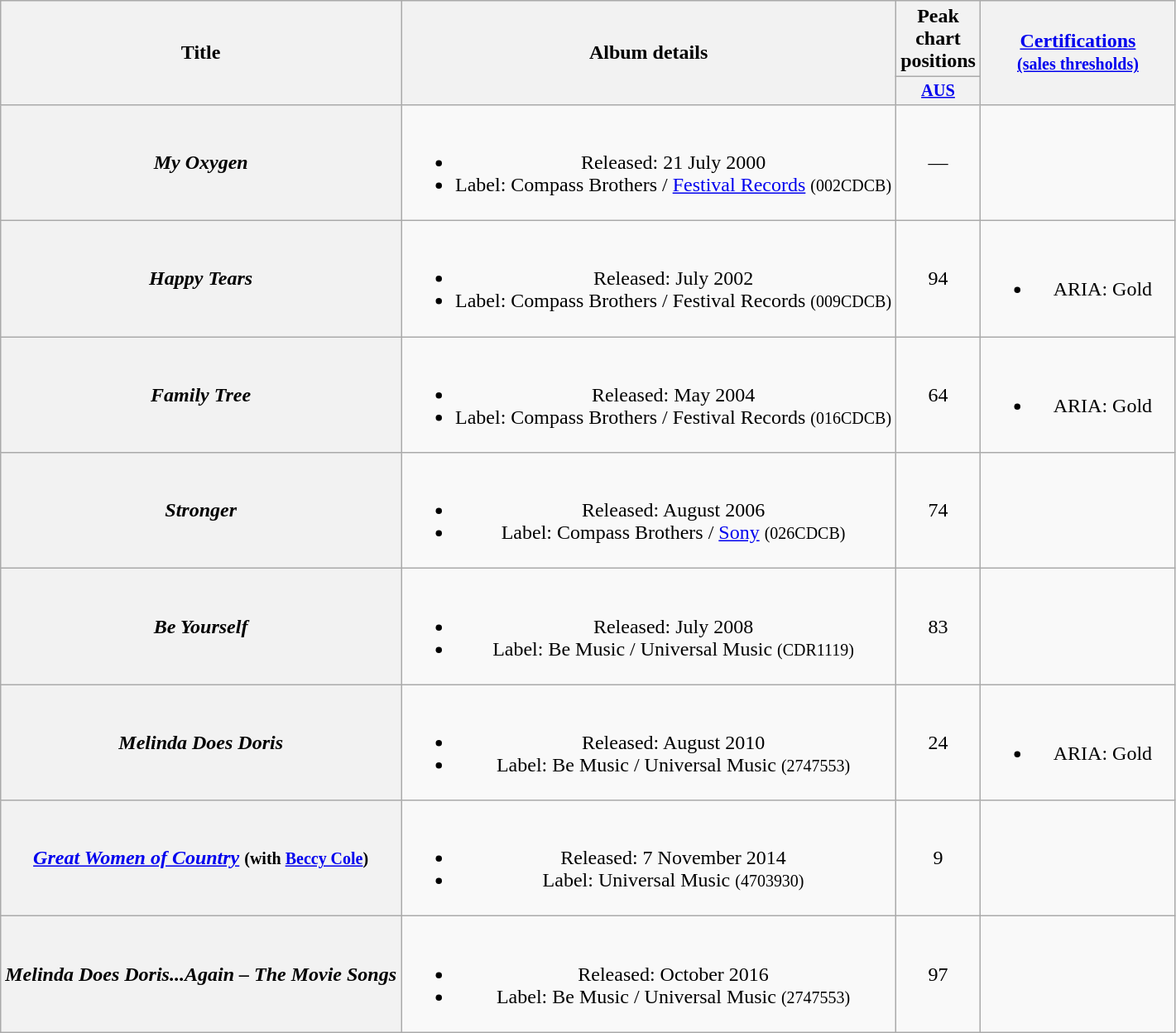<table class="wikitable plainrowheaders" style="text-align:center;">
<tr>
<th rowspan="2">Title</th>
<th rowspan="2">Album details</th>
<th colspan="1">Peak chart positions</th>
<th rowspan="2" width="150"><a href='#'>Certifications</a><br><small><a href='#'>(sales thresholds)</a></small></th>
</tr>
<tr>
<th style="width:3em;font-size:85%"><a href='#'>AUS</a><br></th>
</tr>
<tr>
<th scope="row"><em>My Oxygen</em></th>
<td><br><ul><li>Released: 21 July 2000</li><li>Label: Compass Brothers / <a href='#'>Festival Records</a> <small>(002CDCB)</small></li></ul></td>
<td>—</td>
<td></td>
</tr>
<tr>
<th scope="row"><em>Happy Tears</em></th>
<td><br><ul><li>Released: July 2002</li><li>Label: Compass Brothers / Festival Records <small>(009CDCB)</small></li></ul></td>
<td>94</td>
<td><br><ul><li>ARIA: Gold</li></ul></td>
</tr>
<tr>
<th scope="row"><em>Family Tree</em></th>
<td><br><ul><li>Released: May 2004</li><li>Label: Compass Brothers / Festival Records <small>(016CDCB)</small></li></ul></td>
<td>64</td>
<td><br><ul><li>ARIA: Gold</li></ul></td>
</tr>
<tr>
<th scope="row"><em>Stronger</em></th>
<td><br><ul><li>Released: August 2006</li><li>Label: Compass Brothers / <a href='#'>Sony</a> <small>(026CDCB)</small></li></ul></td>
<td>74</td>
<td></td>
</tr>
<tr>
<th scope="row"><em>Be Yourself</em></th>
<td><br><ul><li>Released: July 2008</li><li>Label: Be Music / Universal Music <small>(CDR1119)</small></li></ul></td>
<td>83</td>
<td></td>
</tr>
<tr>
<th scope="row"><em>Melinda Does Doris</em></th>
<td><br><ul><li>Released: August 2010</li><li>Label: Be Music / Universal Music <small>(2747553)</small></li></ul></td>
<td>24</td>
<td><br><ul><li>ARIA: Gold</li></ul></td>
</tr>
<tr>
<th scope="row"><em><a href='#'>Great Women of Country</a></em> <small>(with <a href='#'>Beccy Cole</a>)</small></th>
<td><br><ul><li>Released: 7 November 2014</li><li>Label: Universal Music <small>(4703930)</small></li></ul></td>
<td>9</td>
<td></td>
</tr>
<tr>
<th scope="row"><em>Melinda Does Doris...Again – The Movie Songs</em></th>
<td><br><ul><li>Released: October 2016</li><li>Label: Be Music / Universal Music <small>(2747553)</small></li></ul></td>
<td>97</td>
<td></td>
</tr>
</table>
